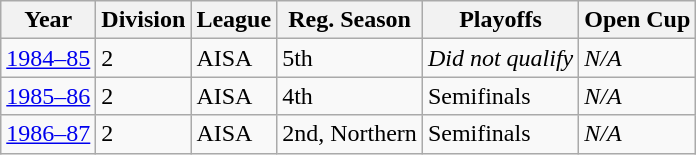<table class="wikitable">
<tr>
<th>Year</th>
<th>Division</th>
<th>League</th>
<th>Reg. Season</th>
<th>Playoffs</th>
<th>Open Cup</th>
</tr>
<tr>
<td><a href='#'>1984–85</a></td>
<td>2</td>
<td>AISA</td>
<td>5th</td>
<td><em>Did not qualify</em></td>
<td><em>N/A</em></td>
</tr>
<tr>
<td><a href='#'>1985–86</a></td>
<td>2</td>
<td>AISA</td>
<td>4th</td>
<td>Semifinals</td>
<td><em>N/A</em></td>
</tr>
<tr>
<td><a href='#'>1986–87</a></td>
<td>2</td>
<td>AISA</td>
<td>2nd, Northern</td>
<td>Semifinals</td>
<td><em>N/A</em></td>
</tr>
</table>
